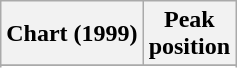<table class="wikitable sortable plainrowheaders" style="text-align:center">
<tr>
<th>Chart (1999)</th>
<th>Peak<br>position</th>
</tr>
<tr>
</tr>
<tr>
</tr>
<tr>
</tr>
</table>
